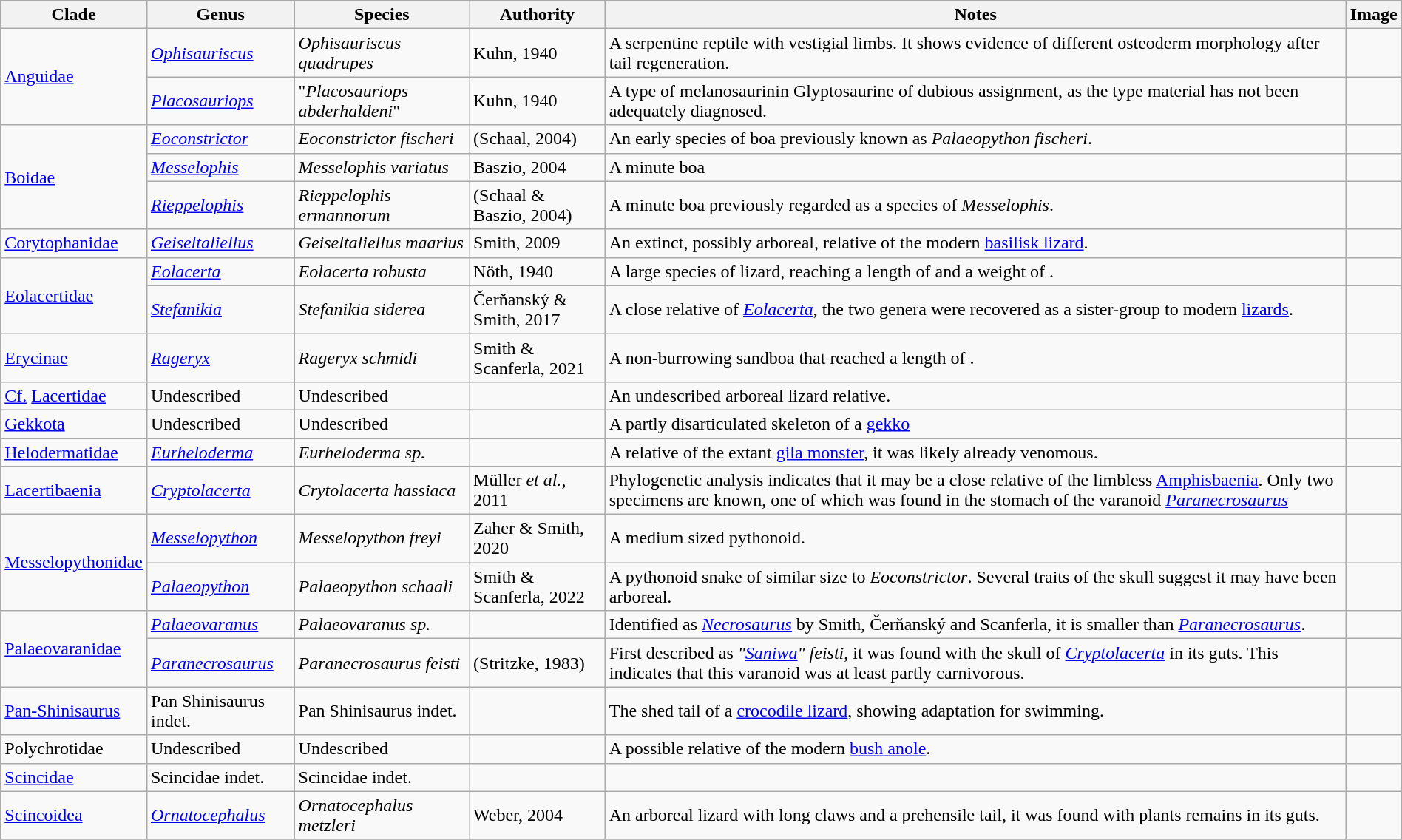<table class="wikitable" align="center" width="100%">
<tr>
<th>Clade</th>
<th>Genus</th>
<th>Species</th>
<th>Authority</th>
<th>Notes</th>
<th>Image</th>
</tr>
<tr>
<td rowspan=2><a href='#'>Anguidae</a></td>
<td><em><a href='#'>Ophisauriscus</a></em></td>
<td><em>Ophisauriscus quadrupes</em></td>
<td>Kuhn, 1940</td>
<td>A serpentine reptile with vestigial limbs. It shows evidence of different osteoderm morphology after tail regeneration.</td>
<td></td>
</tr>
<tr>
<td><em><a href='#'>Placosauriops</a></em></td>
<td>"<em>Placosauriops abderhaldeni</em>"</td>
<td>Kuhn, 1940</td>
<td>A type of melanosaurinin Glyptosaurine of dubious assignment, as the type material has not been adequately diagnosed.</td>
<td></td>
</tr>
<tr>
<td rowspan=3><a href='#'>Boidae</a></td>
<td><em><a href='#'>Eoconstrictor</a></em></td>
<td><em>Eoconstrictor fischeri</em></td>
<td>(Schaal, 2004)</td>
<td>An early species of boa previously known as <em>Palaeopython fischeri</em>.</td>
<td></td>
</tr>
<tr>
<td><em><a href='#'>Messelophis</a></em></td>
<td><em>Messelophis variatus</em></td>
<td>Baszio, 2004</td>
<td>A minute boa</td>
<td></td>
</tr>
<tr>
<td><em><a href='#'>Rieppelophis</a></em></td>
<td><em>Rieppelophis ermannorum</em></td>
<td>(Schaal & Baszio, 2004)</td>
<td>A minute boa previously regarded as a species of <em>Messelophis</em>.</td>
<td></td>
</tr>
<tr>
<td><a href='#'>Corytophanidae</a></td>
<td><em><a href='#'>Geiseltaliellus</a></em></td>
<td><em>Geiseltaliellus maarius</em></td>
<td>Smith, 2009</td>
<td>An extinct, possibly arboreal, relative of the modern <a href='#'>basilisk lizard</a>.</td>
<td></td>
</tr>
<tr>
<td rowspan=2><a href='#'>Eolacertidae</a></td>
<td><em><a href='#'>Eolacerta</a></em></td>
<td><em>Eolacerta robusta</em></td>
<td>Nöth, 1940</td>
<td>A large species of lizard, reaching a length of  and a weight of .</td>
<td></td>
</tr>
<tr>
<td><em><a href='#'>Stefanikia</a></em></td>
<td><em>Stefanikia siderea</em></td>
<td>Čerňanský & Smith, 2017</td>
<td>A close relative of <em><a href='#'>Eolacerta</a></em>, the two genera were recovered as a sister-group to modern <a href='#'>lizards</a>.</td>
<td></td>
</tr>
<tr>
<td><a href='#'>Erycinae</a></td>
<td><em><a href='#'>Rageryx</a></em></td>
<td><em>Rageryx schmidi</em></td>
<td>Smith & Scanferla, 2021</td>
<td>A non-burrowing sandboa that reached a length of .</td>
<td></td>
</tr>
<tr>
<td><a href='#'>Cf.</a> <a href='#'>Lacertidae</a></td>
<td>Undescribed</td>
<td>Undescribed </td>
<td></td>
<td>An undescribed arboreal lizard relative.</td>
<td></td>
</tr>
<tr>
<td><a href='#'>Gekkota</a></td>
<td>Undescribed</td>
<td>Undescribed </td>
<td></td>
<td>A partly disarticulated skeleton of a <a href='#'>gekko</a></td>
<td></td>
</tr>
<tr>
<td><a href='#'>Helodermatidae</a></td>
<td><em><a href='#'>Eurheloderma</a></em></td>
<td><em>Eurheloderma sp.</em></td>
<td></td>
<td>A relative of the extant <a href='#'>gila monster</a>, it was likely already venomous.</td>
<td></td>
</tr>
<tr>
<td><a href='#'>Lacertibaenia</a></td>
<td><em><a href='#'>Cryptolacerta</a></em></td>
<td><em>Crytolacerta hassiaca</em></td>
<td>Müller <em>et al.</em>, 2011</td>
<td>Phylogenetic analysis indicates that it may be a close relative of the limbless <a href='#'>Amphisbaenia</a>. Only two specimens are known, one of which was found in the stomach of the varanoid <em><a href='#'>Paranecrosaurus</a></em></td>
<td></td>
</tr>
<tr>
<td rowspan=2><a href='#'>Messelopythonidae</a></td>
<td><em><a href='#'>Messelopython</a></em></td>
<td><em>Messelopython freyi</em></td>
<td>Zaher & Smith, 2020</td>
<td>A medium sized pythonoid.</td>
<td></td>
</tr>
<tr>
<td><em><a href='#'>Palaeopython</a></em></td>
<td><em>Palaeopython schaali</em></td>
<td>Smith & Scanferla, 2022</td>
<td>A pythonoid snake of similar size to <em>Eoconstrictor</em>. Several traits of the skull suggest it may have been arboreal.</td>
<td></td>
</tr>
<tr>
<td rowspan=2><a href='#'>Palaeovaranidae</a></td>
<td><em><a href='#'>Palaeovaranus</a></em></td>
<td><em>Palaeovaranus sp.</em></td>
<td></td>
<td>Identified as <em><a href='#'>Necrosaurus</a></em> by Smith, Čerňanský and Scanferla, it is smaller than <em><a href='#'>Paranecrosaurus</a></em>.</td>
<td></td>
</tr>
<tr>
<td><em><a href='#'>Paranecrosaurus</a></em></td>
<td><em>Paranecrosaurus feisti</em></td>
<td>(Stritzke, 1983)</td>
<td>First described as <em>"<a href='#'>Saniwa</a>" feisti</em>, it was found with the skull of <em><a href='#'>Cryptolacerta</a></em> in its guts. This indicates that this varanoid was at least partly carnivorous.</td>
<td></td>
</tr>
<tr>
<td><a href='#'>Pan-Shinisaurus</a></td>
<td>Pan Shinisaurus indet.</td>
<td>Pan Shinisaurus indet.</td>
<td></td>
<td>The shed tail of a <a href='#'>crocodile lizard</a>, showing adaptation for swimming.</td>
<td></td>
</tr>
<tr>
<td>Polychrotidae</td>
<td>Undescribed</td>
<td>Undescribed </td>
<td></td>
<td>A possible relative of the modern <a href='#'>bush anole</a>.</td>
<td></td>
</tr>
<tr>
<td><a href='#'>Scincidae</a></td>
<td>Scincidae indet.</td>
<td>Scincidae indet.</td>
<td></td>
<td></td>
<td></td>
</tr>
<tr>
<td><a href='#'>Scincoidea</a></td>
<td><em><a href='#'>Ornatocephalus</a></em></td>
<td><em>Ornatocephalus metzleri</em></td>
<td>Weber, 2004</td>
<td>An arboreal lizard with long claws and a prehensile tail, it was found with plants remains in its guts.</td>
<td></td>
</tr>
<tr>
</tr>
</table>
